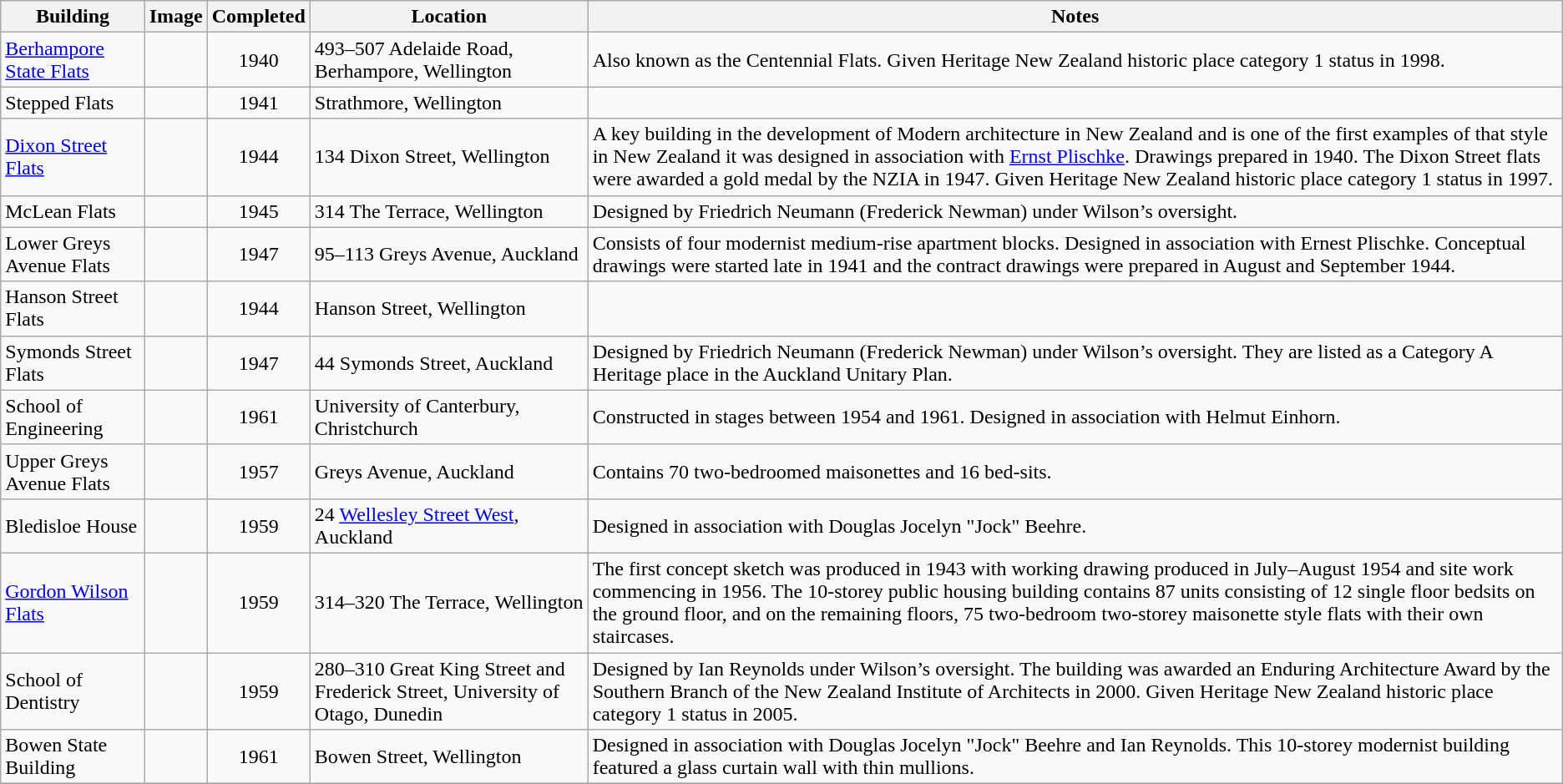<table class="wikitable">
<tr a>
<th>Building</th>
<th>Image</th>
<th>Completed</th>
<th>Location</th>
<th>Notes</th>
</tr>
<tr>
<td><a href='#'>Berhampore State Flats</a></td>
<td></td>
<td align=center>1940</td>
<td>493–507 Adelaide Road, Berhampore, Wellington</td>
<td>Also known as the Centennial Flats. Given Heritage New Zealand historic place category 1 status in 1998.</td>
</tr>
<tr>
<td>Stepped Flats</td>
<td></td>
<td align=center>1941</td>
<td>Strathmore, Wellington</td>
<td></td>
</tr>
<tr>
<td><a href='#'>Dixon Street Flats</a></td>
<td></td>
<td align=center>1944</td>
<td>134 Dixon Street, Wellington</td>
<td>A key building in the development of Modern architecture in New Zealand and is one of the first examples of that style in New Zealand it was designed in association with <a href='#'>Ernst Plischke</a>. Drawings prepared in 1940. The Dixon Street flats were awarded a gold medal by the NZIA in 1947. Given Heritage New Zealand historic place category 1 status in 1997.</td>
</tr>
<tr>
<td>McLean Flats</td>
<td></td>
<td align=center>1945</td>
<td>314 The Terrace, Wellington</td>
<td>Designed by Friedrich Neumann (Frederick Newman) under Wilson’s oversight.</td>
</tr>
<tr>
<td>Lower Greys Avenue Flats</td>
<td></td>
<td align=center>1947</td>
<td>95–113 Greys Avenue, Auckland</td>
<td>Consists of four modernist medium-rise apartment blocks. Designed in association with Ernest Plischke. Conceptual drawings were started late in 1941 and the contract drawings were prepared in August and September 1944.</td>
</tr>
<tr>
<td>Hanson Street Flats</td>
<td></td>
<td align=center>1944</td>
<td>Hanson Street, Wellington</td>
<td></td>
</tr>
<tr>
<td>Symonds Street Flats</td>
<td></td>
<td align=center>1947</td>
<td>44 Symonds Street,  Auckland</td>
<td>Designed by Friedrich Neumann (Frederick Newman) under Wilson’s oversight. They are listed as a Category A Heritage place in the Auckland Unitary Plan.</td>
</tr>
<tr>
<td>School of Engineering</td>
<td></td>
<td align=center>1961</td>
<td>University of Canterbury, Christchurch</td>
<td>Constructed in stages between 1954 and 1961. Designed in association with Helmut Einhorn.</td>
</tr>
<tr>
<td>Upper Greys Avenue Flats</td>
<td></td>
<td align=center>1957</td>
<td>Greys Avenue, Auckland</td>
<td>Contains 70 two-bedroomed maisonettes and 16 bed-sits.</td>
</tr>
<tr>
<td>Bledisloe House</td>
<td></td>
<td align=center>1959</td>
<td>24 <a href='#'>Wellesley Street West</a>, Auckland</td>
<td>Designed in association with Douglas Jocelyn "Jock" Beehre.</td>
</tr>
<tr>
<td><a href='#'>Gordon Wilson Flats</a></td>
<td></td>
<td align=center>1959</td>
<td>314–320 The Terrace, Wellington</td>
<td>The first concept sketch was produced in 1943 with working drawing produced in July–August 1954 and site work commencing in 1956. The 10-storey public housing building contains 87 units consisting of  12 single floor bedsits on the ground floor, and on the remaining floors, 75 two-bedroom two-storey maisonette style flats with their own staircases.</td>
</tr>
<tr>
<td>School of Dentistry</td>
<td></td>
<td align=center>1959</td>
<td>280–310 Great King Street and Frederick Street, University of Otago, Dunedin</td>
<td>Designed by Ian Reynolds under Wilson’s oversight. The building was awarded an Enduring Architecture Award by the Southern Branch of the New Zealand Institute of Architects in 2000. Given Heritage New Zealand historic place category 1 status in 2005.</td>
</tr>
<tr>
<td>Bowen State Building</td>
<td></td>
<td align=center>1961</td>
<td>Bowen Street, Wellington</td>
<td>Designed in association with Douglas Jocelyn "Jock" Beehre and Ian Reynolds. This 10-storey modernist building featured a glass curtain wall with thin mullions.</td>
</tr>
<tr>
</tr>
</table>
